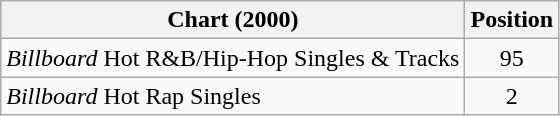<table class="wikitable sortable">
<tr>
<th>Chart (2000)</th>
<th>Position</th>
</tr>
<tr>
<td><em>Billboard</em> Hot R&B/Hip-Hop Singles & Tracks</td>
<td align="center">95</td>
</tr>
<tr>
<td><em>Billboard</em> Hot Rap Singles</td>
<td align="center">2</td>
</tr>
</table>
